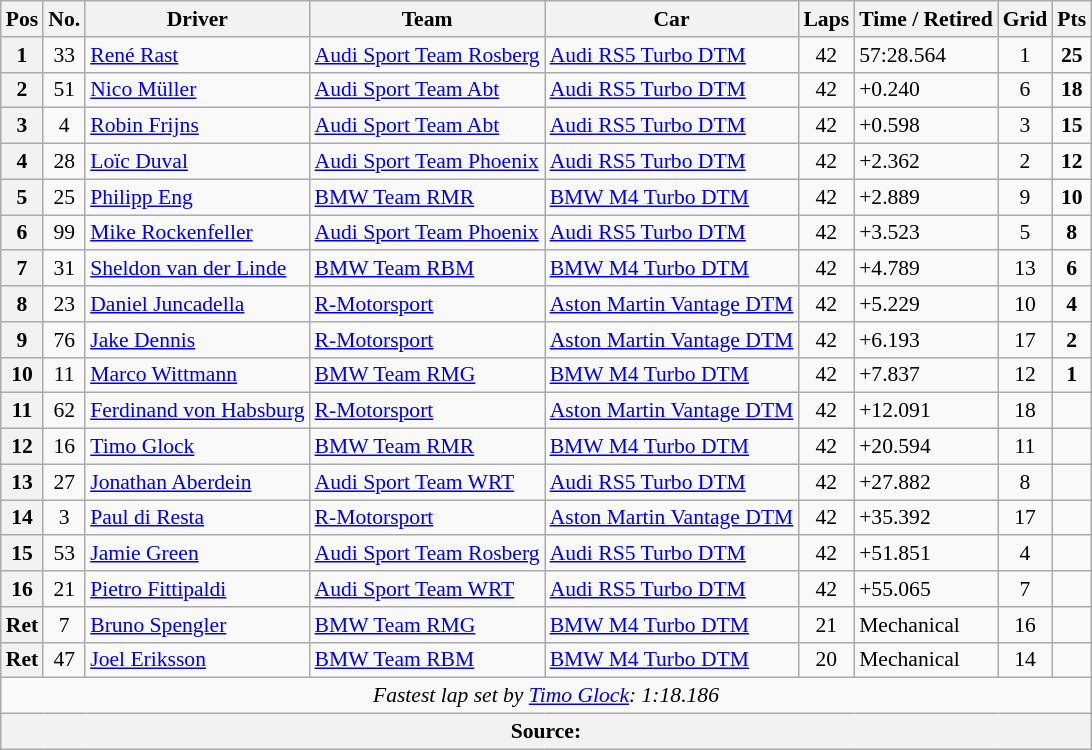<table class="wikitable" style="font-size:90%;">
<tr>
<th>Pos</th>
<th>No.</th>
<th>Driver</th>
<th>Team</th>
<th>Car</th>
<th>Laps</th>
<th>Time / Retired</th>
<th>Grid</th>
<th>Pts</th>
</tr>
<tr>
<th>1</th>
<td align="center">33</td>
<td> <a href='#'>René Rast</a></td>
<td><a href='#'>Audi Sport Team Rosberg</a></td>
<td><a href='#'>Audi RS5 Turbo DTM</a></td>
<td align="center">42</td>
<td>57:28.564</td>
<td align="center">1</td>
<td align="center"><strong>25</strong></td>
</tr>
<tr>
<th>2</th>
<td align="center">51</td>
<td> <a href='#'>Nico Müller</a></td>
<td><a href='#'>Audi Sport Team Abt</a></td>
<td><a href='#'>Audi RS5 Turbo DTM</a></td>
<td align="center">42</td>
<td>+0.240</td>
<td align="center">6</td>
<td align="center"><strong>18</strong></td>
</tr>
<tr>
<th>3</th>
<td align="center">4</td>
<td> <a href='#'>Robin Frijns</a></td>
<td><a href='#'>Audi Sport Team Abt</a></td>
<td><a href='#'>Audi RS5 Turbo DTM</a></td>
<td align="center">42</td>
<td>+0.598</td>
<td align="center">3</td>
<td align="center"><strong>15</strong></td>
</tr>
<tr>
<th>4</th>
<td align="center">28</td>
<td> <a href='#'>Loïc Duval</a></td>
<td><a href='#'>Audi Sport Team Phoenix</a></td>
<td><a href='#'>Audi RS5 Turbo DTM</a></td>
<td align="center">42</td>
<td>+2.362</td>
<td align="center">2</td>
<td align="center"><strong>12</strong></td>
</tr>
<tr>
<th>5</th>
<td align="center">25</td>
<td> <a href='#'>Philipp Eng</a></td>
<td><a href='#'>BMW Team RMR</a></td>
<td><a href='#'>BMW M4 Turbo DTM</a></td>
<td align="center">42</td>
<td>+2.889</td>
<td align="center">9</td>
<td align="center"><strong>10</strong></td>
</tr>
<tr>
<th>6</th>
<td align="center">99</td>
<td> <a href='#'>Mike Rockenfeller</a></td>
<td><a href='#'>Audi Sport Team Phoenix</a></td>
<td><a href='#'>Audi RS5 Turbo DTM</a></td>
<td align="center">42</td>
<td>+3.523</td>
<td align="center">5</td>
<td align="center"><strong>8</strong></td>
</tr>
<tr>
<th>7</th>
<td align="center">31</td>
<td> <a href='#'>Sheldon van der Linde</a></td>
<td><a href='#'>BMW Team RBM</a></td>
<td><a href='#'>BMW M4 Turbo DTM</a></td>
<td align="center">42</td>
<td>+4.789</td>
<td align="center">13</td>
<td align="center"><strong>6</strong></td>
</tr>
<tr>
<th>8</th>
<td align="center">23</td>
<td> <a href='#'>Daniel Juncadella</a></td>
<td><a href='#'>R-Motorsport</a></td>
<td><a href='#'>Aston Martin Vantage DTM</a></td>
<td align="center">42</td>
<td>+5.229</td>
<td align="center">10</td>
<td align="center"><strong>4</strong></td>
</tr>
<tr>
<th>9</th>
<td align="center">76</td>
<td> <a href='#'>Jake Dennis</a></td>
<td><a href='#'>R-Motorsport</a></td>
<td><a href='#'>Aston Martin Vantage DTM</a></td>
<td align="center">42</td>
<td>+6.193</td>
<td align="center">17</td>
<td align="center"><strong>2</strong></td>
</tr>
<tr>
<th>10</th>
<td align="center">11</td>
<td> <a href='#'>Marco Wittmann</a></td>
<td><a href='#'>BMW Team RMG</a></td>
<td><a href='#'>BMW M4 Turbo DTM</a></td>
<td align="center">42</td>
<td>+7.837</td>
<td align="center">12</td>
<td align="center"><strong>1</strong></td>
</tr>
<tr>
<th>11</th>
<td align="center">62</td>
<td> <a href='#'>Ferdinand von Habsburg</a></td>
<td><a href='#'>R-Motorsport</a></td>
<td><a href='#'>Aston Martin Vantage DTM</a></td>
<td align="center">42</td>
<td>+12.091</td>
<td align="center">18</td>
<td align="center"></td>
</tr>
<tr>
<th>12</th>
<td align="center">16</td>
<td> <a href='#'>Timo Glock</a></td>
<td><a href='#'>BMW Team RMR</a></td>
<td><a href='#'>BMW M4 Turbo DTM</a></td>
<td align="center">42</td>
<td>+20.594</td>
<td align="center">11</td>
<td align="center"></td>
</tr>
<tr>
<th>13</th>
<td align="center">27</td>
<td> <a href='#'>Jonathan Aberdein</a></td>
<td><a href='#'>Audi Sport Team WRT</a></td>
<td><a href='#'>Audi RS5 Turbo DTM</a></td>
<td align="center">42</td>
<td>+27.882</td>
<td align="center">8</td>
<td align="center"></td>
</tr>
<tr>
<th>14</th>
<td align="center">3</td>
<td> <a href='#'>Paul di Resta</a></td>
<td><a href='#'>R-Motorsport</a></td>
<td><a href='#'>Aston Martin Vantage DTM</a></td>
<td align="center">42</td>
<td>+35.392</td>
<td align="center">17</td>
<td align="center"></td>
</tr>
<tr>
<th>15</th>
<td align="center">53</td>
<td> <a href='#'>Jamie Green</a></td>
<td><a href='#'>Audi Sport Team Rosberg</a></td>
<td><a href='#'>Audi RS5 Turbo DTM</a></td>
<td align="center">42</td>
<td>+51.851</td>
<td align="center">4</td>
<td align="center"></td>
</tr>
<tr>
<th>16</th>
<td align="center">21</td>
<td> <a href='#'>Pietro Fittipaldi</a></td>
<td><a href='#'>Audi Sport Team WRT</a></td>
<td><a href='#'>Audi RS5 Turbo DTM</a></td>
<td align="center">42</td>
<td>+55.065</td>
<td align="center">7</td>
<td align="center"></td>
</tr>
<tr>
<th>Ret</th>
<td align="center">7</td>
<td> <a href='#'>Bruno Spengler</a></td>
<td><a href='#'>BMW Team RMG</a></td>
<td><a href='#'>BMW M4 Turbo DTM</a></td>
<td align="center">21</td>
<td>Mechanical</td>
<td align="center">16</td>
<td align="center"></td>
</tr>
<tr>
<th>Ret</th>
<td align="center">47</td>
<td> <a href='#'>Joel Eriksson</a></td>
<td><a href='#'>BMW Team RBM</a></td>
<td><a href='#'>BMW M4 Turbo DTM</a></td>
<td align="center">20</td>
<td>Mechanical</td>
<td align="center">14</td>
<td align="center"></td>
</tr>
<tr>
<td colspan=9 align=center><em>Fastest lap set by <a href='#'>Timo Glock</a>: 1:18.186</em></td>
</tr>
<tr>
<th colspan=9>Source:</th>
</tr>
</table>
